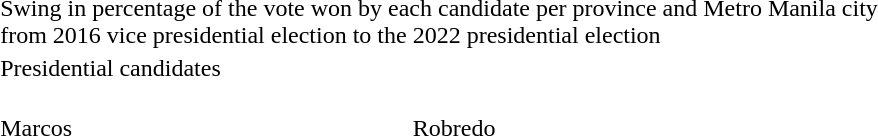<table align="center">
<tr>
<td colspan="2">Swing in percentage of the vote won by each candidate per province and Metro Manila city<br>from 2016 vice presidential election to the 2022 presidential election</td>
</tr>
<tr>
<td colspan="2">Presidential candidates</td>
</tr>
<tr>
<td><br>Marcos</td>
<td><br>Robredo</td>
</tr>
</table>
